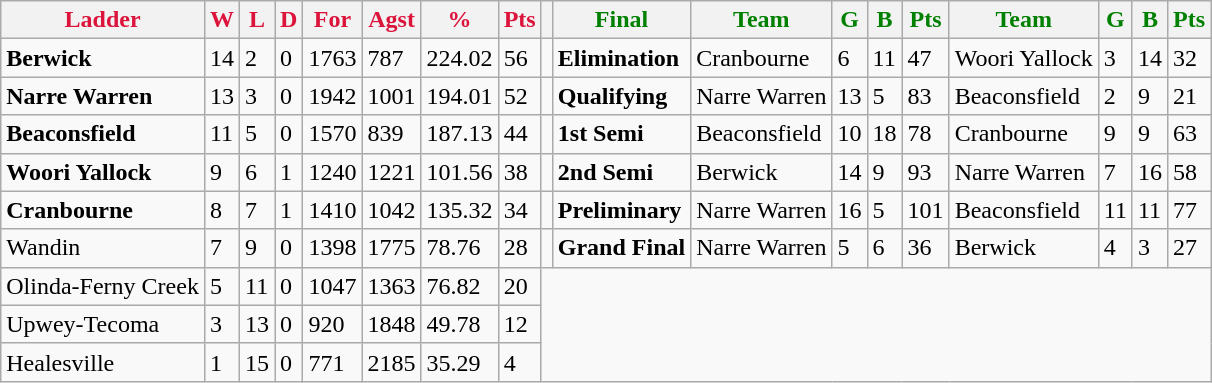<table class="wikitable">
<tr>
<th style="color:crimson">Ladder</th>
<th style="color:crimson">W</th>
<th style="color:crimson">L</th>
<th style="color:crimson">D</th>
<th style="color:crimson">For</th>
<th style="color:crimson">Agst</th>
<th style="color:crimson">%</th>
<th style="color:crimson">Pts</th>
<th></th>
<th style="color:green">Final</th>
<th style="color:green">Team</th>
<th style="color:green">G</th>
<th style="color:green">B</th>
<th style="color:green">Pts</th>
<th style="color:green">Team</th>
<th style="color:green">G</th>
<th style="color:green">B</th>
<th style="color:green">Pts</th>
</tr>
<tr>
<td><strong>Berwick</strong></td>
<td>14</td>
<td>2</td>
<td>0</td>
<td>1763</td>
<td>787</td>
<td>224.02</td>
<td>56</td>
<td></td>
<td><strong>Elimination</strong></td>
<td>Cranbourne</td>
<td>6</td>
<td>11</td>
<td>47</td>
<td>Woori Yallock</td>
<td>3</td>
<td>14</td>
<td>32</td>
</tr>
<tr>
<td><strong>Narre Warren</strong></td>
<td>13</td>
<td>3</td>
<td>0</td>
<td>1942</td>
<td>1001</td>
<td>194.01</td>
<td>52</td>
<td></td>
<td><strong>Qualifying</strong></td>
<td>Narre Warren</td>
<td>13</td>
<td>5</td>
<td>83</td>
<td>Beaconsfield</td>
<td>2</td>
<td>9</td>
<td>21</td>
</tr>
<tr>
<td><strong>Beaconsfield</strong></td>
<td>11</td>
<td>5</td>
<td>0</td>
<td>1570</td>
<td>839</td>
<td>187.13</td>
<td>44</td>
<td></td>
<td><strong>1st Semi</strong></td>
<td>Beaconsfield</td>
<td>10</td>
<td>18</td>
<td>78</td>
<td>Cranbourne</td>
<td>9</td>
<td>9</td>
<td>63</td>
</tr>
<tr>
<td><strong>Woori Yallock</strong></td>
<td>9</td>
<td>6</td>
<td>1</td>
<td>1240</td>
<td>1221</td>
<td>101.56</td>
<td>38</td>
<td></td>
<td><strong>2nd Semi</strong></td>
<td>Berwick</td>
<td>14</td>
<td>9</td>
<td>93</td>
<td>Narre Warren</td>
<td>7</td>
<td>16</td>
<td>58</td>
</tr>
<tr>
<td><strong>Cranbourne</strong></td>
<td>8</td>
<td>7</td>
<td>1</td>
<td>1410</td>
<td>1042</td>
<td>135.32</td>
<td>34</td>
<td></td>
<td><strong>Preliminary</strong></td>
<td>Narre Warren</td>
<td>16</td>
<td>5</td>
<td>101</td>
<td>Beaconsfield</td>
<td>11</td>
<td>11</td>
<td>77</td>
</tr>
<tr>
<td>Wandin</td>
<td>7</td>
<td>9</td>
<td>0</td>
<td>1398</td>
<td>1775</td>
<td>78.76</td>
<td>28</td>
<td></td>
<td><strong>Grand Final</strong></td>
<td>Narre Warren</td>
<td>5</td>
<td>6</td>
<td>36</td>
<td>Berwick</td>
<td>4</td>
<td>3</td>
<td>27</td>
</tr>
<tr>
<td>Olinda-Ferny Creek</td>
<td>5</td>
<td>11</td>
<td>0</td>
<td>1047</td>
<td>1363</td>
<td>76.82</td>
<td>20</td>
</tr>
<tr>
<td>Upwey-Tecoma</td>
<td>3</td>
<td>13</td>
<td>0</td>
<td>920</td>
<td>1848</td>
<td>49.78</td>
<td>12</td>
</tr>
<tr>
<td>Healesville</td>
<td>1</td>
<td>15</td>
<td>0</td>
<td>771</td>
<td>2185</td>
<td>35.29</td>
<td>4</td>
</tr>
</table>
